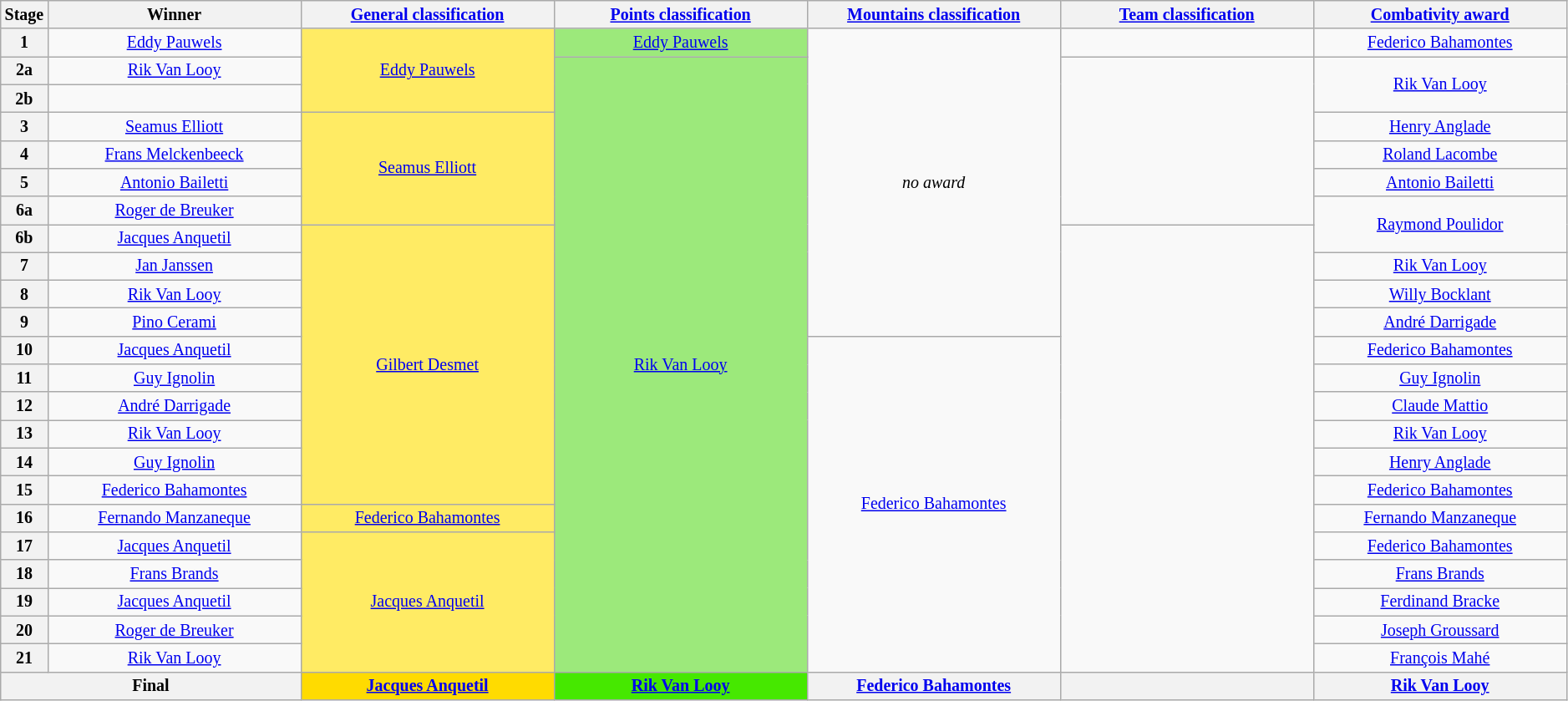<table class="wikitable" style="text-align:center; font-size:smaller; clear:both;">
<tr>
<th scope="col" style="width:1%;">Stage</th>
<th scope="col" style="width:16%;">Winner</th>
<th scope="col" style="width:16%;"><a href='#'>General classification</a><br></th>
<th scope="col" style="width:16%;"><a href='#'>Points classification</a><br></th>
<th scope="col" style="width:16%;"><a href='#'>Mountains classification</a></th>
<th scope="col" style="width:16%;"><a href='#'>Team classification</a></th>
<th scope="col" style="width:16%;"><a href='#'>Combativity award</a></th>
</tr>
<tr>
<th scope="row">1</th>
<td><a href='#'>Eddy Pauwels</a></td>
<td style="background:#FFEB64;" rowspan="3"><a href='#'>Eddy Pauwels</a></td>
<td style="background:#9CE97B;"><a href='#'>Eddy Pauwels</a></td>
<td rowspan="11"><em>no award</em></td>
<td></td>
<td><a href='#'>Federico Bahamontes</a></td>
</tr>
<tr>
<th scope="row">2a</th>
<td><a href='#'>Rik Van Looy</a></td>
<td style="background:#9CE97B;" rowspan="22"><a href='#'>Rik Van Looy</a></td>
<td rowspan="6"></td>
<td rowspan="2"><a href='#'>Rik Van Looy</a></td>
</tr>
<tr>
<th scope="row">2b</th>
<td></td>
</tr>
<tr>
<th scope="row">3</th>
<td><a href='#'>Seamus Elliott</a></td>
<td style="background:#FFEB64;" rowspan="4"><a href='#'>Seamus Elliott</a></td>
<td><a href='#'>Henry Anglade</a></td>
</tr>
<tr>
<th scope="row">4</th>
<td><a href='#'>Frans Melckenbeeck</a></td>
<td><a href='#'>Roland Lacombe</a></td>
</tr>
<tr>
<th scope="row">5</th>
<td><a href='#'>Antonio Bailetti</a></td>
<td><a href='#'>Antonio Bailetti</a></td>
</tr>
<tr>
<th scope="row">6a</th>
<td><a href='#'>Roger de Breuker</a></td>
<td rowspan="2"><a href='#'>Raymond Poulidor</a></td>
</tr>
<tr>
<th scope="row">6b</th>
<td><a href='#'>Jacques Anquetil</a></td>
<td style="background:#FFEB64;" rowspan="10"><a href='#'>Gilbert Desmet</a></td>
<td rowspan="16"></td>
</tr>
<tr>
<th scope="row">7</th>
<td><a href='#'>Jan Janssen</a></td>
<td><a href='#'>Rik Van Looy</a></td>
</tr>
<tr>
<th scope="row">8</th>
<td><a href='#'>Rik Van Looy</a></td>
<td><a href='#'>Willy Bocklant</a></td>
</tr>
<tr>
<th scope="row">9</th>
<td><a href='#'>Pino Cerami</a></td>
<td><a href='#'>André Darrigade</a></td>
</tr>
<tr>
<th scope="row">10</th>
<td><a href='#'>Jacques Anquetil</a></td>
<td rowspan="12"><a href='#'>Federico Bahamontes</a></td>
<td><a href='#'>Federico Bahamontes</a></td>
</tr>
<tr>
<th scope="row">11</th>
<td><a href='#'>Guy Ignolin</a></td>
<td><a href='#'>Guy Ignolin</a></td>
</tr>
<tr>
<th scope="row">12</th>
<td><a href='#'>André Darrigade</a></td>
<td><a href='#'>Claude Mattio</a></td>
</tr>
<tr>
<th scope="row">13</th>
<td><a href='#'>Rik Van Looy</a></td>
<td><a href='#'>Rik Van Looy</a></td>
</tr>
<tr>
<th scope="row">14</th>
<td><a href='#'>Guy Ignolin</a></td>
<td><a href='#'>Henry Anglade</a></td>
</tr>
<tr>
<th scope="row">15</th>
<td><a href='#'>Federico Bahamontes</a></td>
<td><a href='#'>Federico Bahamontes</a></td>
</tr>
<tr>
<th scope="row">16</th>
<td><a href='#'>Fernando Manzaneque</a></td>
<td style="background:#FFEB64;"><a href='#'>Federico Bahamontes</a></td>
<td><a href='#'>Fernando Manzaneque</a></td>
</tr>
<tr>
<th scope="row">17</th>
<td><a href='#'>Jacques Anquetil</a></td>
<td style="background:#FFEB64;" rowspan="5"><a href='#'>Jacques Anquetil</a></td>
<td><a href='#'>Federico Bahamontes</a></td>
</tr>
<tr>
<th scope="row">18</th>
<td><a href='#'>Frans Brands</a></td>
<td><a href='#'>Frans Brands</a></td>
</tr>
<tr>
<th scope="row">19</th>
<td><a href='#'>Jacques Anquetil</a></td>
<td><a href='#'>Ferdinand Bracke</a></td>
</tr>
<tr>
<th scope="row">20</th>
<td><a href='#'>Roger de Breuker</a></td>
<td><a href='#'>Joseph Groussard</a></td>
</tr>
<tr>
<th scope="row">21</th>
<td><a href='#'>Rik Van Looy</a></td>
<td><a href='#'>François Mahé</a></td>
</tr>
<tr>
<th colspan="2">Final</th>
<th style="background:#FFDB00;"><a href='#'>Jacques Anquetil</a></th>
<th style="background:#46E800;"><a href='#'>Rik Van Looy</a></th>
<th><a href='#'>Federico Bahamontes</a></th>
<th></th>
<th><a href='#'>Rik Van Looy</a></th>
</tr>
</table>
